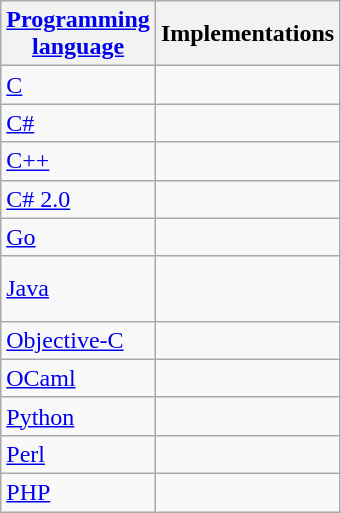<table class="wikitable">
<tr>
<th><a href='#'>Programming<br>language</a></th>
<th>Implementations</th>
</tr>
<tr>
<td><a href='#'>C</a></td>
<td><br></td>
</tr>
<tr>
<td><a href='#'>C#</a></td>
<td></td>
</tr>
<tr>
<td><a href='#'>C++</a></td>
<td></td>
</tr>
<tr>
<td><a href='#'>C# 2.0</a></td>
<td></td>
</tr>
<tr>
<td><a href='#'>Go</a></td>
<td><br></td>
</tr>
<tr>
<td><a href='#'>Java</a></td>
<td><br> <br></td>
</tr>
<tr>
<td><a href='#'>Objective-C</a></td>
<td></td>
</tr>
<tr>
<td><a href='#'>OCaml</a></td>
<td></td>
</tr>
<tr>
<td><a href='#'>Python</a></td>
<td> </td>
</tr>
<tr>
<td><a href='#'>Perl</a></td>
<td></td>
</tr>
<tr>
<td><a href='#'>PHP</a></td>
<td></td>
</tr>
</table>
